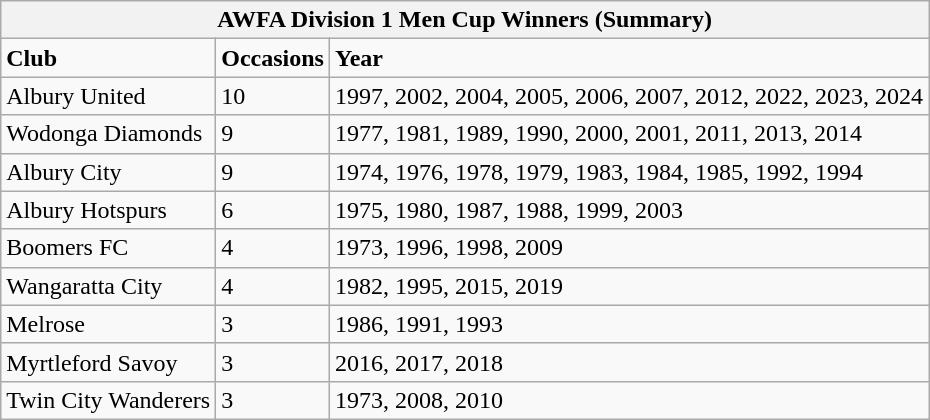<table class="wikitable mw-collapsible mw-collapsed">
<tr>
<th colspan="3">AWFA Division 1 Men Cup Winners (Summary)</th>
</tr>
<tr>
<td><strong>Club</strong></td>
<td><strong>Occasions</strong></td>
<td><strong>Year</strong></td>
</tr>
<tr>
<td>Albury United</td>
<td>10</td>
<td>1997, 2002, 2004, 2005, 2006, 2007, 2012, 2022, 2023, 2024</td>
</tr>
<tr>
<td>Wodonga Diamonds</td>
<td>9</td>
<td>1977, 1981, 1989, 1990, 2000, 2001, 2011, 2013, 2014</td>
</tr>
<tr>
<td>Albury City</td>
<td>9</td>
<td>1974, 1976, 1978, 1979, 1983, 1984, 1985, 1992, 1994</td>
</tr>
<tr>
<td>Albury Hotspurs</td>
<td>6</td>
<td>1975, 1980, 1987, 1988, 1999, 2003</td>
</tr>
<tr>
<td>Boomers FC</td>
<td>4</td>
<td>1973, 1996, 1998, 2009</td>
</tr>
<tr>
<td>Wangaratta City</td>
<td>4</td>
<td>1982, 1995, 2015, 2019</td>
</tr>
<tr>
<td>Melrose</td>
<td>3</td>
<td>1986, 1991, 1993</td>
</tr>
<tr>
<td>Myrtleford Savoy</td>
<td>3</td>
<td>2016, 2017, 2018</td>
</tr>
<tr>
<td>Twin City Wanderers</td>
<td>3</td>
<td>1973, 2008, 2010</td>
</tr>
</table>
